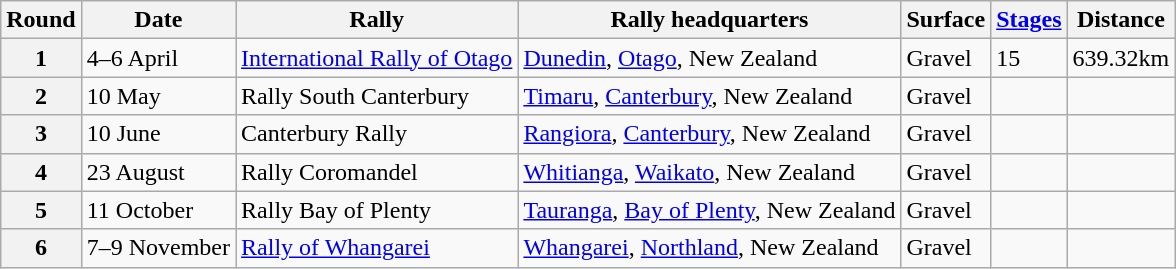<table class="wikitable">
<tr>
<th>Round</th>
<th>Date</th>
<th>Rally</th>
<th>Rally headquarters</th>
<th>Surface</th>
<th><a href='#'>Stages</a></th>
<th>Distance</th>
</tr>
<tr>
<th>1</th>
<td>4–6 April</td>
<td><a href='#'>International Rally of Otago</a></td>
<td><a href='#'>Dunedin</a>, <a href='#'>Otago</a>, New Zealand</td>
<td>Gravel</td>
<td>15</td>
<td>639.32km</td>
</tr>
<tr>
<th>2</th>
<td>10 May</td>
<td>Rally South Canterbury</td>
<td><a href='#'>Timaru</a>, <a href='#'>Canterbury</a>, New Zealand</td>
<td>Gravel</td>
<td></td>
<td></td>
</tr>
<tr>
<th>3</th>
<td>10 June</td>
<td>Canterbury Rally</td>
<td><a href='#'>Rangiora</a>, <a href='#'>Canterbury</a>, New Zealand</td>
<td>Gravel</td>
<td></td>
<td></td>
</tr>
<tr>
<th>4</th>
<td>23 August</td>
<td>Rally Coromandel</td>
<td><a href='#'>Whitianga</a>, <a href='#'>Waikato</a>, New Zealand</td>
<td>Gravel</td>
<td></td>
<td></td>
</tr>
<tr>
<th>5</th>
<td>11 October</td>
<td>Rally Bay of Plenty</td>
<td><a href='#'>Tauranga</a>, <a href='#'>Bay of Plenty</a>, New Zealand</td>
<td>Gravel</td>
<td></td>
<td></td>
</tr>
<tr>
<th>6</th>
<td>7–9 November</td>
<td><a href='#'>Rally of Whangarei</a></td>
<td><a href='#'>Whangarei</a>, <a href='#'>Northland</a>, New Zealand</td>
<td>Gravel</td>
<td></td>
<td></td>
</tr>
</table>
